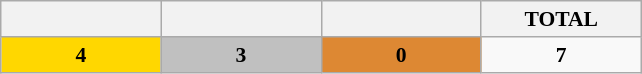<table class="wikitable" style="font-size:90%">
<tr>
<th style="width:100px;"></th>
<th style="width:100px;"></th>
<th style="width:100px;"></th>
<th style="width:100px;">TOTAL</th>
</tr>
<tr>
<td style="text-align:center; background:gold;"><strong>4</strong></td>
<td style="text-align:center; background:silver;"><strong>3</strong></td>
<td style="text-align:center; background:#d83;"><strong>0</strong></td>
<td style="text-align:center;"><strong>7</strong></td>
</tr>
</table>
